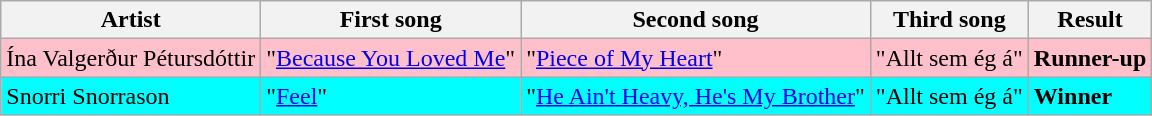<table class=wikitable>
<tr>
<th>Artist</th>
<th>First song</th>
<th>Second song</th>
<th>Third song</th>
<th>Result</th>
</tr>
<tr style="background:pink;">
<td>Ína Valgerður Pétursdóttir</td>
<td>"<a href='#'>Because You Loved Me</a>"</td>
<td>"<a href='#'>Piece of My Heart</a>"</td>
<td>"Allt sem ég á"</td>
<td><strong>Runner-up</strong></td>
</tr>
<tr style="background:cyan;">
<td>Snorri Snorrason</td>
<td>"<a href='#'>Feel</a>"</td>
<td>"<a href='#'>He Ain't Heavy, He's My Brother</a>"</td>
<td>"Allt sem ég á"</td>
<td><strong>Winner</strong></td>
</tr>
</table>
